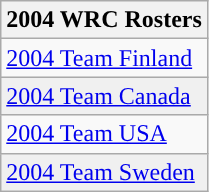<table class=wikitable style="text-align:left;">
<tr>
<th>2004 WRC Rosters</th>
</tr>
<tr>
<td> <a href='#'>2004 Team Finland</a></td>
</tr>
<tr bgcolor="#f0f0f0">
<td> <a href='#'>2004 Team Canada</a></td>
</tr>
<tr>
<td> <a href='#'>2004 Team USA</a></td>
</tr>
<tr bgcolor="#f0f0f0">
<td> <a href='#'>2004 Team Sweden</a></td>
</tr>
</table>
